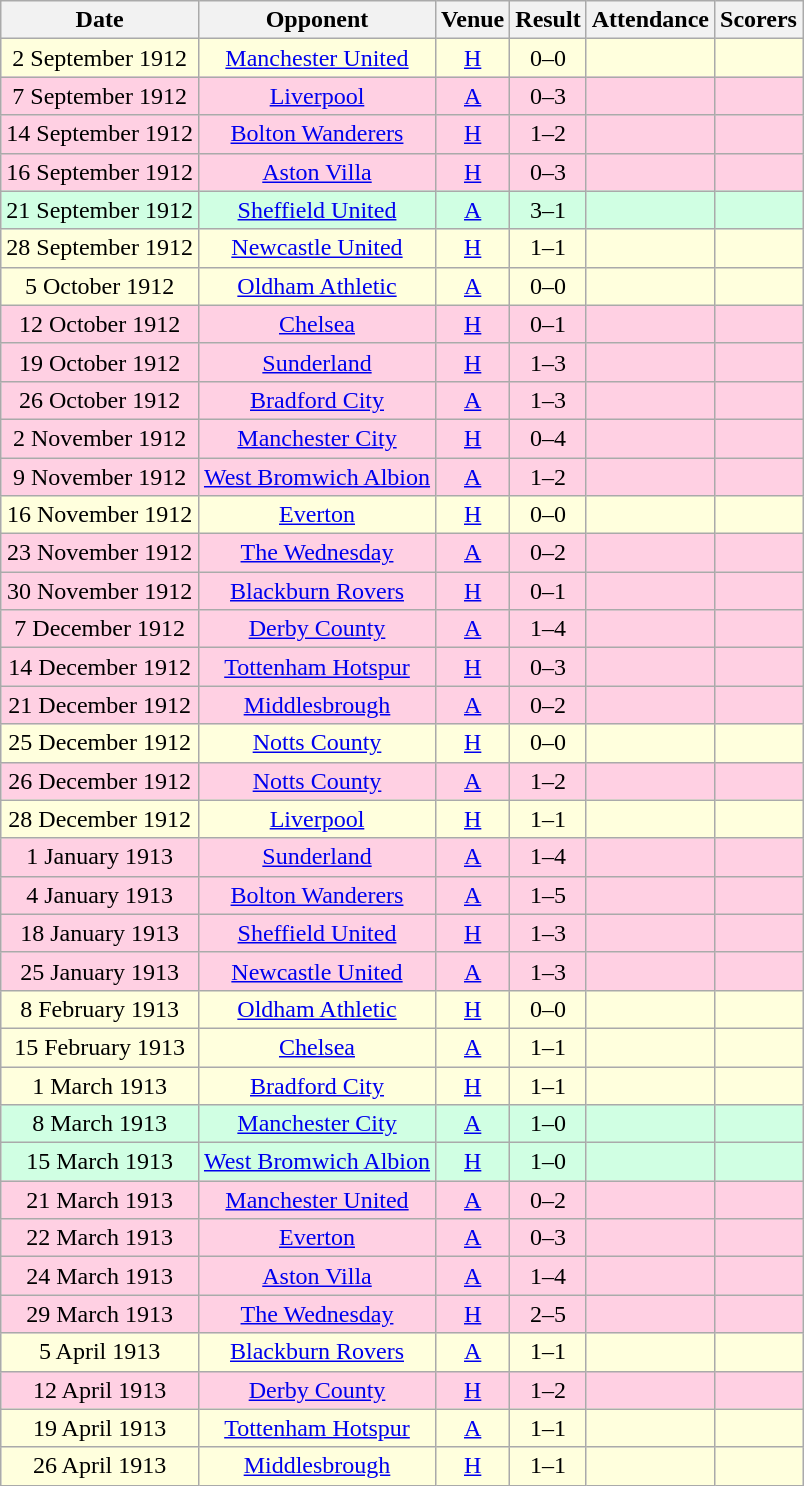<table class="wikitable sortable" style="text-align:center;">
<tr>
<th>Date</th>
<th>Opponent</th>
<th>Venue</th>
<th>Result</th>
<th>Attendance</th>
<th>Scorers</th>
</tr>
<tr style="background:#ffffdd;">
<td>2 September 1912</td>
<td><a href='#'>Manchester United</a></td>
<td><a href='#'>H</a></td>
<td>0–0</td>
<td></td>
<td></td>
</tr>
<tr style="background:#ffd0e3;">
<td>7 September 1912</td>
<td><a href='#'>Liverpool</a></td>
<td><a href='#'>A</a></td>
<td>0–3</td>
<td></td>
<td></td>
</tr>
<tr style="background:#ffd0e3;">
<td>14 September 1912</td>
<td><a href='#'>Bolton Wanderers</a></td>
<td><a href='#'>H</a></td>
<td>1–2</td>
<td></td>
<td></td>
</tr>
<tr style="background:#ffd0e3;">
<td>16 September 1912</td>
<td><a href='#'>Aston Villa</a></td>
<td><a href='#'>H</a></td>
<td>0–3</td>
<td></td>
<td></td>
</tr>
<tr style="background:#d0ffe3;">
<td>21 September 1912</td>
<td><a href='#'>Sheffield United</a></td>
<td><a href='#'>A</a></td>
<td>3–1</td>
<td></td>
<td></td>
</tr>
<tr style="background:#ffffdd;">
<td>28 September 1912</td>
<td><a href='#'>Newcastle United</a></td>
<td><a href='#'>H</a></td>
<td>1–1</td>
<td></td>
<td></td>
</tr>
<tr style="background:#ffffdd;">
<td>5 October 1912</td>
<td><a href='#'>Oldham Athletic</a></td>
<td><a href='#'>A</a></td>
<td>0–0</td>
<td></td>
<td></td>
</tr>
<tr style="background:#ffd0e3;">
<td>12 October 1912</td>
<td><a href='#'>Chelsea</a></td>
<td><a href='#'>H</a></td>
<td>0–1</td>
<td></td>
<td></td>
</tr>
<tr style="background:#ffd0e3;">
<td>19 October 1912</td>
<td><a href='#'>Sunderland</a></td>
<td><a href='#'>H</a></td>
<td>1–3</td>
<td></td>
<td></td>
</tr>
<tr style="background:#ffd0e3;">
<td>26 October 1912</td>
<td><a href='#'>Bradford City</a></td>
<td><a href='#'>A</a></td>
<td>1–3</td>
<td></td>
<td></td>
</tr>
<tr style="background:#ffd0e3;">
<td>2 November 1912</td>
<td><a href='#'>Manchester City</a></td>
<td><a href='#'>H</a></td>
<td>0–4</td>
<td></td>
<td></td>
</tr>
<tr style="background:#ffd0e3;">
<td>9 November 1912</td>
<td><a href='#'>West Bromwich Albion</a></td>
<td><a href='#'>A</a></td>
<td>1–2</td>
<td></td>
<td></td>
</tr>
<tr style="background:#ffffdd;">
<td>16 November 1912</td>
<td><a href='#'>Everton</a></td>
<td><a href='#'>H</a></td>
<td>0–0</td>
<td></td>
<td></td>
</tr>
<tr style="background:#ffd0e3;">
<td>23 November 1912</td>
<td><a href='#'>The Wednesday</a></td>
<td><a href='#'>A</a></td>
<td>0–2</td>
<td></td>
<td></td>
</tr>
<tr style="background:#ffd0e3;">
<td>30 November 1912</td>
<td><a href='#'>Blackburn Rovers</a></td>
<td><a href='#'>H</a></td>
<td>0–1</td>
<td></td>
<td></td>
</tr>
<tr style="background:#ffd0e3;">
<td>7 December 1912</td>
<td><a href='#'>Derby County</a></td>
<td><a href='#'>A</a></td>
<td>1–4</td>
<td></td>
<td></td>
</tr>
<tr style="background:#ffd0e3;">
<td>14 December 1912</td>
<td><a href='#'>Tottenham Hotspur</a></td>
<td><a href='#'>H</a></td>
<td>0–3</td>
<td></td>
<td></td>
</tr>
<tr style="background:#ffd0e3;">
<td>21 December 1912</td>
<td><a href='#'>Middlesbrough</a></td>
<td><a href='#'>A</a></td>
<td>0–2</td>
<td></td>
<td></td>
</tr>
<tr style="background:#ffffdd;">
<td>25 December 1912</td>
<td><a href='#'>Notts County</a></td>
<td><a href='#'>H</a></td>
<td>0–0</td>
<td></td>
<td></td>
</tr>
<tr style="background:#ffd0e3;">
<td>26 December 1912</td>
<td><a href='#'>Notts County</a></td>
<td><a href='#'>A</a></td>
<td>1–2</td>
<td></td>
<td></td>
</tr>
<tr style="background:#ffffdd;">
<td>28 December 1912</td>
<td><a href='#'>Liverpool</a></td>
<td><a href='#'>H</a></td>
<td>1–1</td>
<td></td>
<td></td>
</tr>
<tr style="background:#ffd0e3;">
<td>1 January 1913</td>
<td><a href='#'>Sunderland</a></td>
<td><a href='#'>A</a></td>
<td>1–4</td>
<td></td>
<td></td>
</tr>
<tr style="background:#ffd0e3;">
<td>4 January 1913</td>
<td><a href='#'>Bolton Wanderers</a></td>
<td><a href='#'>A</a></td>
<td>1–5</td>
<td></td>
<td></td>
</tr>
<tr style="background:#ffd0e3;">
<td>18 January 1913</td>
<td><a href='#'>Sheffield United</a></td>
<td><a href='#'>H</a></td>
<td>1–3</td>
<td></td>
<td></td>
</tr>
<tr style="background:#ffd0e3;">
<td>25 January 1913</td>
<td><a href='#'>Newcastle United</a></td>
<td><a href='#'>A</a></td>
<td>1–3</td>
<td></td>
<td></td>
</tr>
<tr style="background:#ffffdd;">
<td>8 February 1913</td>
<td><a href='#'>Oldham Athletic</a></td>
<td><a href='#'>H</a></td>
<td>0–0</td>
<td></td>
<td></td>
</tr>
<tr style="background:#ffffdd;">
<td>15 February 1913</td>
<td><a href='#'>Chelsea</a></td>
<td><a href='#'>A</a></td>
<td>1–1</td>
<td></td>
<td></td>
</tr>
<tr style="background:#ffffdd;">
<td>1 March 1913</td>
<td><a href='#'>Bradford City</a></td>
<td><a href='#'>H</a></td>
<td>1–1</td>
<td></td>
<td></td>
</tr>
<tr style="background:#d0ffe3;">
<td>8 March 1913</td>
<td><a href='#'>Manchester City</a></td>
<td><a href='#'>A</a></td>
<td>1–0</td>
<td></td>
<td></td>
</tr>
<tr style="background:#d0ffe3;">
<td>15 March 1913</td>
<td><a href='#'>West Bromwich Albion</a></td>
<td><a href='#'>H</a></td>
<td>1–0</td>
<td></td>
<td></td>
</tr>
<tr style="background:#ffd0e3;">
<td>21 March 1913</td>
<td><a href='#'>Manchester United</a></td>
<td><a href='#'>A</a></td>
<td>0–2</td>
<td></td>
<td></td>
</tr>
<tr style="background:#ffd0e3;">
<td>22 March 1913</td>
<td><a href='#'>Everton</a></td>
<td><a href='#'>A</a></td>
<td>0–3</td>
<td></td>
<td></td>
</tr>
<tr style="background:#ffd0e3;">
<td>24 March 1913</td>
<td><a href='#'>Aston Villa</a></td>
<td><a href='#'>A</a></td>
<td>1–4</td>
<td></td>
<td></td>
</tr>
<tr style="background:#ffd0e3;">
<td>29 March 1913</td>
<td><a href='#'>The Wednesday</a></td>
<td><a href='#'>H</a></td>
<td>2–5</td>
<td></td>
<td></td>
</tr>
<tr style="background:#ffffdd;">
<td>5 April 1913</td>
<td><a href='#'>Blackburn Rovers</a></td>
<td><a href='#'>A</a></td>
<td>1–1</td>
<td></td>
<td></td>
</tr>
<tr style="background:#ffd0e3;">
<td>12 April 1913</td>
<td><a href='#'>Derby County</a></td>
<td><a href='#'>H</a></td>
<td>1–2</td>
<td></td>
<td></td>
</tr>
<tr style="background:#ffffdd;">
<td>19 April 1913</td>
<td><a href='#'>Tottenham Hotspur</a></td>
<td><a href='#'>A</a></td>
<td>1–1</td>
<td></td>
<td></td>
</tr>
<tr style="background:#ffffdd;">
<td>26 April 1913</td>
<td><a href='#'>Middlesbrough</a></td>
<td><a href='#'>H</a></td>
<td>1–1</td>
<td></td>
<td></td>
</tr>
</table>
